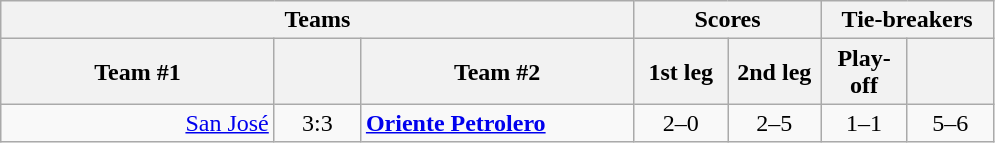<table class="wikitable" style="text-align: center;">
<tr>
<th colspan=3>Teams</th>
<th colspan=2>Scores</th>
<th colspan=2>Tie-breakers</th>
</tr>
<tr>
<th width="175">Team #1</th>
<th width="50"></th>
<th width="175">Team #2</th>
<th width="55">1st leg</th>
<th width="55">2nd leg</th>
<th width="50">Play-off</th>
<th width="50"></th>
</tr>
<tr>
<td align=right><a href='#'>San José</a></td>
<td>3:3</td>
<td align=left><strong><a href='#'>Oriente Petrolero</a></strong></td>
<td>2–0</td>
<td>2–5</td>
<td>1–1</td>
<td>5–6</td>
</tr>
</table>
